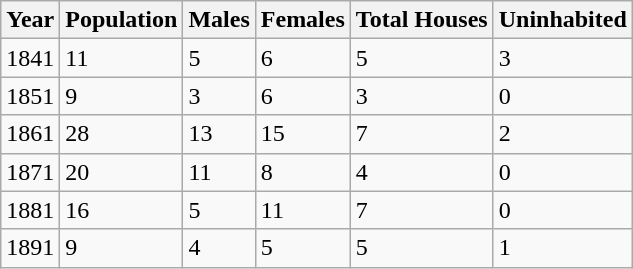<table class="wikitable">
<tr>
<th>Year</th>
<th>Population</th>
<th>Males</th>
<th>Females</th>
<th>Total Houses</th>
<th>Uninhabited</th>
</tr>
<tr>
<td>1841</td>
<td>11</td>
<td>5</td>
<td>6</td>
<td>5</td>
<td>3</td>
</tr>
<tr>
<td>1851</td>
<td>9</td>
<td>3</td>
<td>6</td>
<td>3</td>
<td>0</td>
</tr>
<tr>
<td>1861</td>
<td>28</td>
<td>13</td>
<td>15</td>
<td>7</td>
<td>2</td>
</tr>
<tr>
<td>1871</td>
<td>20</td>
<td>11</td>
<td>8</td>
<td>4</td>
<td>0</td>
</tr>
<tr>
<td>1881</td>
<td>16</td>
<td>5</td>
<td>11</td>
<td>7</td>
<td>0</td>
</tr>
<tr>
<td>1891</td>
<td>9</td>
<td>4</td>
<td>5</td>
<td>5</td>
<td>1</td>
</tr>
</table>
